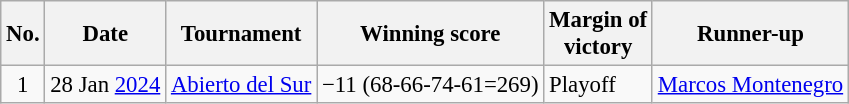<table class="wikitable" style="font-size:95%;">
<tr>
<th>No.</th>
<th>Date</th>
<th>Tournament</th>
<th>Winning score</th>
<th>Margin of<br>victory</th>
<th>Runner-up</th>
</tr>
<tr>
<td align=center>1</td>
<td align=right>28 Jan <a href='#'>2024</a></td>
<td><a href='#'>Abierto del Sur</a></td>
<td>−11 (68-66-74-61=269)</td>
<td>Playoff</td>
<td> <a href='#'>Marcos Montenegro</a></td>
</tr>
</table>
